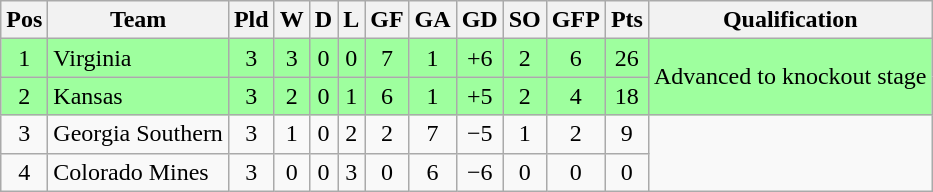<table class="wikitable" style="text-align:center">
<tr>
<th>Pos</th>
<th>Team</th>
<th>Pld</th>
<th>W</th>
<th>D</th>
<th>L</th>
<th>GF</th>
<th>GA</th>
<th>GD</th>
<th>SO</th>
<th>GFP</th>
<th>Pts</th>
<th>Qualification</th>
</tr>
<tr bgcolor="#9eff9e">
<td>1</td>
<td style="text-align:left">Virginia</td>
<td>3</td>
<td>3</td>
<td>0</td>
<td>0</td>
<td>7</td>
<td>1</td>
<td>+6</td>
<td>2</td>
<td>6</td>
<td>26</td>
<td rowspan="2">Advanced to knockout stage</td>
</tr>
<tr bgcolor="#9eff9e">
<td>2</td>
<td style="text-align:left">Kansas</td>
<td>3</td>
<td>2</td>
<td>0</td>
<td>1</td>
<td>6</td>
<td>1</td>
<td>+5</td>
<td>2</td>
<td>4</td>
<td>18</td>
</tr>
<tr>
<td>3</td>
<td style="text-align:left">Georgia Southern</td>
<td>3</td>
<td>1</td>
<td>0</td>
<td>2</td>
<td>2</td>
<td>7</td>
<td>−5</td>
<td>1</td>
<td>2</td>
<td>9</td>
<td rowspan="2"></td>
</tr>
<tr>
<td>4</td>
<td style="text-align:left">Colorado Mines</td>
<td>3</td>
<td>0</td>
<td>0</td>
<td>3</td>
<td>0</td>
<td>6</td>
<td>−6</td>
<td>0</td>
<td>0</td>
<td>0</td>
</tr>
</table>
